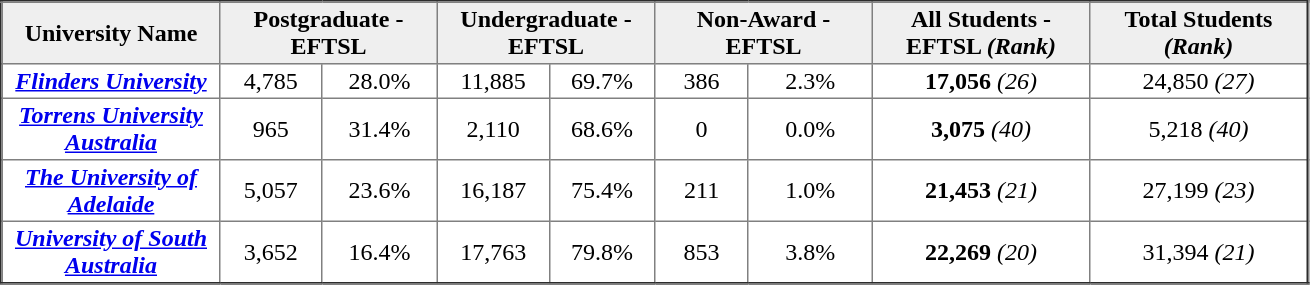<table border="2" cellspacing="1" cellpadding="2" style="border-collapse: collapse;">
<tr>
<th colspan=1 style="background:#efefef;" align=center width=140>University Name</th>
<th colspan=2 style="background:#efefef;" align=center width=140>Postgraduate - EFTSL</th>
<th colspan=2 style="background:#efefef;" align=center width=140>Undergraduate - EFTSL</th>
<th colspan=2 style="background:#efefef;" align=center width=140>Non-Award - EFTSL</th>
<th colspan=1 style="background:#efefef;" align=center width=140>All Students - EFTSL <em>(Rank)</em></th>
<th colspan=1 style="background:#efefef;" align=center width=140>Total Students <em>(Rank)</em></th>
</tr>
<tr>
<td align=center><strong><em><a href='#'>Flinders University</a></em></strong></td>
<td align=center>4,785</td>
<td align=center>28.0%</td>
<td align=center>11,885</td>
<td align=center>69.7%</td>
<td align=center>386</td>
<td align=center>2.3%</td>
<td align=center><strong>17,056</strong> <em>(26)</em></td>
<td align=center>24,850 <em>(27)</em></td>
</tr>
<tr>
<td align=center><strong><em><a href='#'>Torrens University Australia</a></em></strong></td>
<td align=center>965</td>
<td align=center>31.4%</td>
<td align=center>2,110</td>
<td align=center>68.6%</td>
<td align=center>0</td>
<td align=center>0.0%</td>
<td align=center><strong>3,075</strong> <em>(40)</em></td>
<td align=center>5,218 <em>(40)</em></td>
</tr>
<tr>
<td align=center><strong><em><a href='#'>The University of Adelaide</a></em></strong></td>
<td align=center>5,057</td>
<td align=center>23.6%</td>
<td align=center>16,187</td>
<td align=center>75.4%</td>
<td align=center>211</td>
<td align=center>1.0%</td>
<td align=center><strong>21,453</strong> <em>(21)</em></td>
<td align=center>27,199 <em>(23)</em></td>
</tr>
<tr>
<td align=center><strong><em><a href='#'>University of South Australia</a></em></strong></td>
<td align=center>3,652</td>
<td align=center>16.4%</td>
<td align=center>17,763</td>
<td align=center>79.8%</td>
<td align=center>853</td>
<td align=center>3.8%</td>
<td align=center><strong>22,269</strong> <em>(20)</em></td>
<td align=center>31,394 <em>(21)</em></td>
</tr>
<tr>
</tr>
</table>
